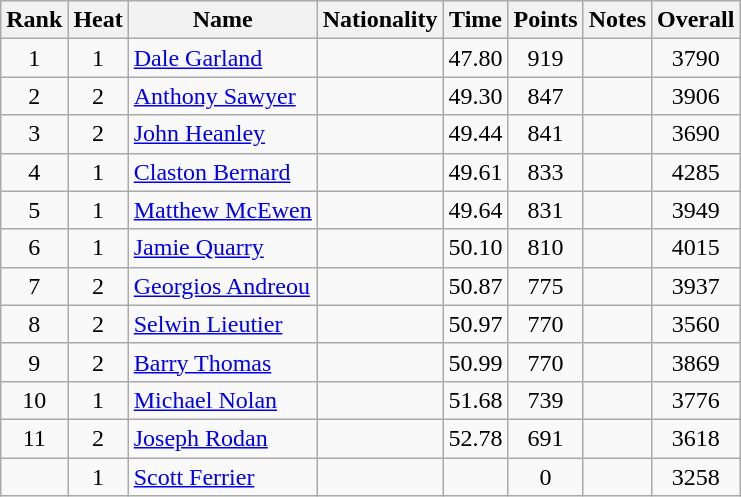<table class="wikitable sortable" style="text-align:center">
<tr>
<th>Rank</th>
<th>Heat</th>
<th>Name</th>
<th>Nationality</th>
<th>Time</th>
<th>Points</th>
<th>Notes</th>
<th>Overall</th>
</tr>
<tr>
<td>1</td>
<td>1</td>
<td align="left"><a href='#'>Dale Garland</a></td>
<td align=left></td>
<td>47.80</td>
<td>919</td>
<td></td>
<td>3790</td>
</tr>
<tr>
<td>2</td>
<td>2</td>
<td align="left"><a href='#'>Anthony Sawyer</a></td>
<td align=left></td>
<td>49.30</td>
<td>847</td>
<td></td>
<td>3906</td>
</tr>
<tr>
<td>3</td>
<td>2</td>
<td align="left"><a href='#'>John Heanley</a></td>
<td align=left></td>
<td>49.44</td>
<td>841</td>
<td></td>
<td>3690</td>
</tr>
<tr>
<td>4</td>
<td>1</td>
<td align="left"><a href='#'>Claston Bernard</a></td>
<td align=left></td>
<td>49.61</td>
<td>833</td>
<td></td>
<td>4285</td>
</tr>
<tr>
<td>5</td>
<td>1</td>
<td align="left"><a href='#'>Matthew McEwen</a></td>
<td align=left></td>
<td>49.64</td>
<td>831</td>
<td></td>
<td>3949</td>
</tr>
<tr>
<td>6</td>
<td>1</td>
<td align="left"><a href='#'>Jamie Quarry</a></td>
<td align=left></td>
<td>50.10</td>
<td>810</td>
<td></td>
<td>4015</td>
</tr>
<tr>
<td>7</td>
<td>2</td>
<td align="left"><a href='#'>Georgios Andreou</a></td>
<td align=left></td>
<td>50.87</td>
<td>775</td>
<td></td>
<td>3937</td>
</tr>
<tr>
<td>8</td>
<td>2</td>
<td align="left"><a href='#'>Selwin Lieutier</a></td>
<td align=left></td>
<td>50.97</td>
<td>770</td>
<td></td>
<td>3560</td>
</tr>
<tr>
<td>9</td>
<td>2</td>
<td align="left"><a href='#'>Barry Thomas</a></td>
<td align=left></td>
<td>50.99</td>
<td>770</td>
<td></td>
<td>3869</td>
</tr>
<tr>
<td>10</td>
<td>1</td>
<td align="left"><a href='#'>Michael Nolan</a></td>
<td align=left></td>
<td>51.68</td>
<td>739</td>
<td></td>
<td>3776</td>
</tr>
<tr>
<td>11</td>
<td>2</td>
<td align="left"><a href='#'>Joseph Rodan</a></td>
<td align=left></td>
<td>52.78</td>
<td>691</td>
<td></td>
<td>3618</td>
</tr>
<tr>
<td></td>
<td>1</td>
<td align="left"><a href='#'>Scott Ferrier</a></td>
<td align=left></td>
<td></td>
<td>0</td>
<td></td>
<td>3258</td>
</tr>
</table>
